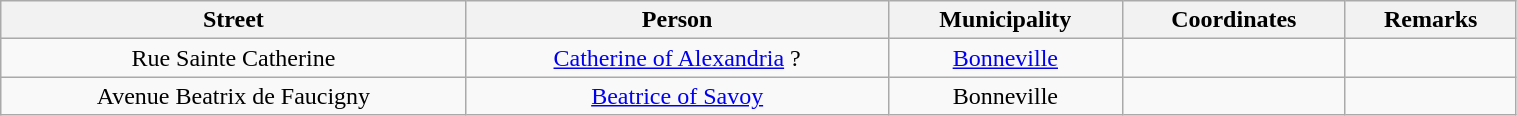<table class="wikitable sortable" style="text-align:center; width:80%;">
<tr>
<th>Street</th>
<th>Person</th>
<th>Municipality</th>
<th>Coordinates</th>
<th>Remarks</th>
</tr>
<tr>
<td>Rue Sainte Catherine</td>
<td><a href='#'>Catherine of Alexandria</a> ?</td>
<td><a href='#'>Bonneville</a></td>
<td></td>
<td></td>
</tr>
<tr>
<td>Avenue Beatrix de Faucigny</td>
<td><a href='#'>Beatrice of Savoy</a></td>
<td>Bonneville</td>
<td></td>
<td></td>
</tr>
</table>
